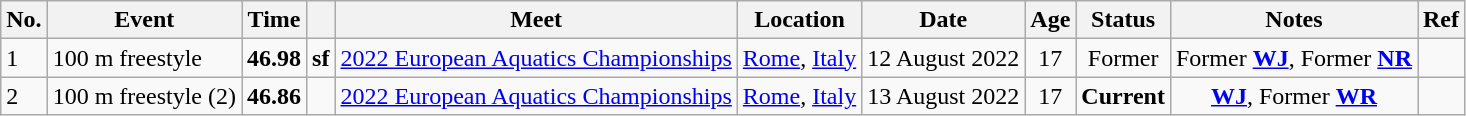<table class="wikitable">
<tr>
<th>No.</th>
<th>Event</th>
<th>Time</th>
<th></th>
<th>Meet</th>
<th>Location</th>
<th>Date</th>
<th>Age</th>
<th>Status</th>
<th>Notes</th>
<th>Ref</th>
</tr>
<tr>
<td>1</td>
<td>100 m freestyle</td>
<td style="text-align:center;"><strong>46.98</strong></td>
<td><strong>sf</strong></td>
<td><a href='#'>2022 European Aquatics Championships</a></td>
<td><a href='#'>Rome</a>, <a href='#'>Italy</a></td>
<td>12 August 2022</td>
<td style="text-align:center;">17</td>
<td style="text-align:center;">Former</td>
<td style="text-align:center;">Former <strong><a href='#'>WJ</a></strong>, Former <strong><a href='#'>NR</a></strong></td>
<td style="text-align:center;"></td>
</tr>
<tr>
<td>2</td>
<td>100 m freestyle (2)</td>
<td style="text-align:center;"><strong>46.86</strong></td>
<td></td>
<td><a href='#'>2022 European Aquatics Championships</a></td>
<td><a href='#'>Rome</a>, <a href='#'>Italy</a></td>
<td>13 August 2022</td>
<td style="text-align:center;">17</td>
<td style="text-align:center;"><strong>Current</strong></td>
<td style="text-align:center;"><strong><a href='#'>WJ</a></strong>, Former <strong><a href='#'>WR</a></strong></td>
<td style="text-align:center;"></td>
</tr>
</table>
